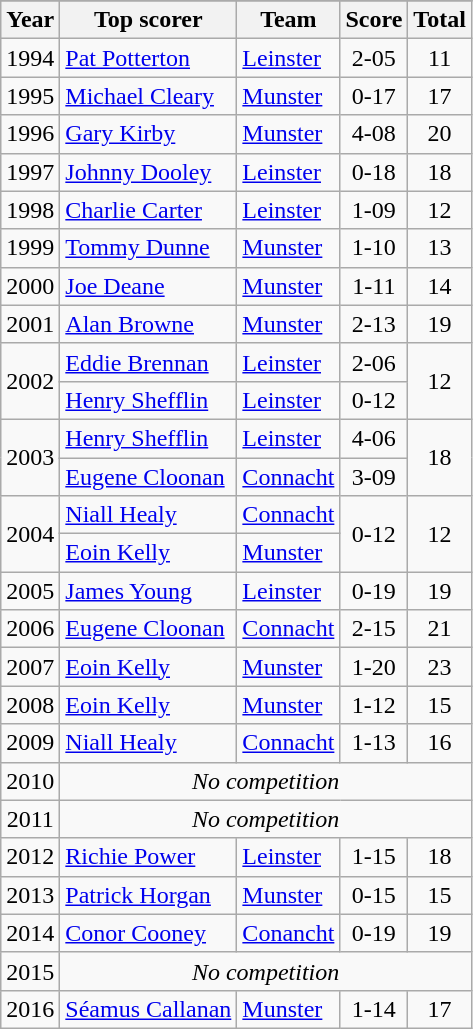<table class="wikitable" style="text-align:center;">
<tr>
</tr>
<tr>
<th>Year</th>
<th>Top scorer</th>
<th>Team</th>
<th>Score</th>
<th>Total</th>
</tr>
<tr>
<td rowspan="1">1994</td>
<td style="text-align:left;"><a href='#'>Pat Potterton</a></td>
<td style="text-align:left;"><a href='#'>Leinster</a></td>
<td>2-05</td>
<td>11</td>
</tr>
<tr>
<td rowspan="1">1995</td>
<td style="text-align:left;"><a href='#'>Michael Cleary</a></td>
<td style="text-align:left;"><a href='#'>Munster</a></td>
<td>0-17</td>
<td>17</td>
</tr>
<tr>
<td rowspan="1">1996</td>
<td style="text-align:left;"><a href='#'>Gary Kirby</a></td>
<td style="text-align:left;"><a href='#'>Munster</a></td>
<td>4-08</td>
<td>20</td>
</tr>
<tr>
<td rowspan="1">1997</td>
<td style="text-align:left;"><a href='#'>Johnny Dooley</a></td>
<td style="text-align:left;"><a href='#'>Leinster</a></td>
<td>0-18</td>
<td>18</td>
</tr>
<tr>
<td rowspan="1">1998</td>
<td style="text-align:left;"><a href='#'>Charlie Carter</a></td>
<td style="text-align:left;"><a href='#'>Leinster</a></td>
<td>1-09</td>
<td>12</td>
</tr>
<tr>
<td rowspan="1">1999</td>
<td style="text-align:left;"><a href='#'>Tommy Dunne</a></td>
<td style="text-align:left;"><a href='#'>Munster</a></td>
<td>1-10</td>
<td>13</td>
</tr>
<tr>
<td rowspan="1">2000</td>
<td style="text-align:left;"><a href='#'>Joe Deane</a></td>
<td style="text-align:left;"><a href='#'>Munster</a></td>
<td>1-11</td>
<td>14</td>
</tr>
<tr>
<td rowspan="1">2001</td>
<td style="text-align:left;"><a href='#'>Alan Browne</a></td>
<td style="text-align:left;"><a href='#'>Munster</a></td>
<td>2-13</td>
<td>19</td>
</tr>
<tr>
<td rowspan="2">2002</td>
<td style="text-align:left;"><a href='#'>Eddie Brennan</a></td>
<td style="text-align:left;"><a href='#'>Leinster</a></td>
<td>2-06</td>
<td rowspan="2">12</td>
</tr>
<tr>
<td style="text-align:left;"><a href='#'>Henry Shefflin</a></td>
<td style="text-align:left;"><a href='#'>Leinster</a></td>
<td>0-12</td>
</tr>
<tr>
<td rowspan="2">2003</td>
<td style="text-align:left;"><a href='#'>Henry Shefflin</a></td>
<td style="text-align:left;"><a href='#'>Leinster</a></td>
<td>4-06</td>
<td rowspan="2">18</td>
</tr>
<tr>
<td style="text-align:left;"><a href='#'>Eugene Cloonan</a></td>
<td style="text-align:left;"><a href='#'>Connacht</a></td>
<td>3-09</td>
</tr>
<tr>
<td rowspan="2">2004</td>
<td style="text-align:left;"><a href='#'>Niall Healy</a></td>
<td style="text-align:left;"><a href='#'>Connacht</a></td>
<td rowspan="2">0-12</td>
<td rowspan="2">12</td>
</tr>
<tr>
<td style="text-align:left;"><a href='#'>Eoin Kelly</a></td>
<td style="text-align:left;"><a href='#'>Munster</a></td>
</tr>
<tr>
<td rowspan="1">2005</td>
<td style="text-align:left;"><a href='#'>James Young</a></td>
<td style="text-align:left;"><a href='#'>Leinster</a></td>
<td>0-19</td>
<td>19</td>
</tr>
<tr>
<td rowspan="1">2006</td>
<td style="text-align:left;"><a href='#'>Eugene Cloonan</a></td>
<td style="text-align:left;"><a href='#'>Connacht</a></td>
<td>2-15</td>
<td>21</td>
</tr>
<tr>
<td rowspan="1">2007</td>
<td style="text-align:left;"><a href='#'>Eoin Kelly</a></td>
<td style="text-align:left;"><a href='#'>Munster</a></td>
<td>1-20</td>
<td>23</td>
</tr>
<tr>
<td rowspan="1">2008</td>
<td style="text-align:left;"><a href='#'>Eoin Kelly</a></td>
<td style="text-align:left;"><a href='#'>Munster</a></td>
<td>1-12</td>
<td>15</td>
</tr>
<tr>
<td rowspan="1">2009</td>
<td style="text-align:left;"><a href='#'>Niall Healy</a></td>
<td style="text-align:left;"><a href='#'>Connacht</a></td>
<td>1-13</td>
<td>16</td>
</tr>
<tr>
<td rowspan="1">2010</td>
<td colspan="4"><em>No competition</em></td>
</tr>
<tr>
<td rowspan="1">2011</td>
<td colspan="4"><em>No competition</em></td>
</tr>
<tr>
<td rowspan="1">2012</td>
<td style="text-align:left;"><a href='#'>Richie Power</a></td>
<td style="text-align:left;"><a href='#'>Leinster</a></td>
<td>1-15</td>
<td>18</td>
</tr>
<tr>
<td>2013</td>
<td style="text-align:left;"><a href='#'>Patrick Horgan</a></td>
<td style="text-align:left;"><a href='#'>Munster</a></td>
<td>0-15</td>
<td>15</td>
</tr>
<tr>
<td>2014</td>
<td style="text-align:left;"><a href='#'>Conor Cooney</a></td>
<td style="text-align:left;"><a href='#'>Conancht</a></td>
<td>0-19</td>
<td>19</td>
</tr>
<tr>
<td rowspan="1">2015</td>
<td colspan="4"><em>No competition</em></td>
</tr>
<tr>
<td>2016</td>
<td style="text-align:left;"><a href='#'>Séamus Callanan</a></td>
<td style="text-align:left;"><a href='#'>Munster</a></td>
<td>1-14</td>
<td>17</td>
</tr>
</table>
